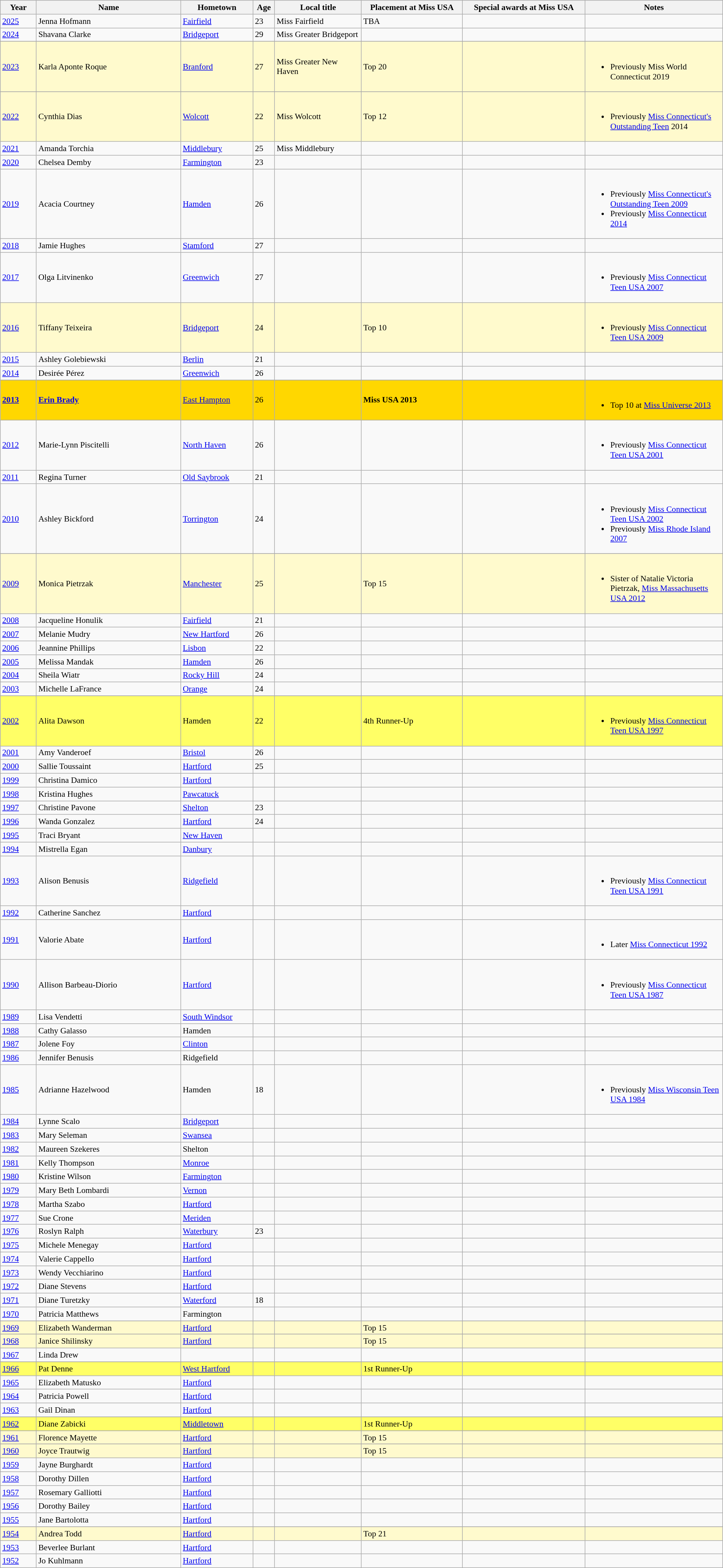<table class="wikitable sortable" style="font-size:90%;">
<tr bgcolor="#efefef">
<th width=5%>Year</th>
<th width=20%>Name</th>
<th width=10%>Hometown</th>
<th width=3%>Age</th>
<th width=12%>Local title</th>
<th width=14%>Placement at Miss USA</th>
<th width=17%>Special awards at Miss USA</th>
<th width=31%>Notes</th>
</tr>
<tr>
<td><a href='#'>2025</a></td>
<td>Jenna Hofmann</td>
<td><a href='#'>Fairfield</a></td>
<td>23</td>
<td>Miss Fairfield</td>
<td>TBA</td>
<td></td>
<td></td>
</tr>
<tr>
<td><a href='#'>2024</a></td>
<td>Shavana Clarke</td>
<td><a href='#'>Bridgeport</a></td>
<td>29</td>
<td>Miss Greater Bridgeport</td>
<td></td>
<td></td>
<td></td>
</tr>
<tr>
</tr>
<tr style="background-color:#FFFACD;">
<td><a href='#'>2023</a></td>
<td>Karla Aponte Roque</td>
<td><a href='#'>Branford</a></td>
<td>27</td>
<td>Miss Greater New Haven</td>
<td>Top 20</td>
<td></td>
<td><br><ul><li>Previously Miss World Connecticut 2019</li></ul></td>
</tr>
<tr>
</tr>
<tr style="background-color:#FFFACD;">
<td><a href='#'>2022</a></td>
<td>Cynthia Dias</td>
<td><a href='#'>Wolcott</a></td>
<td>22</td>
<td>Miss Wolcott</td>
<td>Top 12</td>
<td></td>
<td><br><ul><li>Previously <a href='#'>Miss Connecticut's Outstanding Teen</a> 2014</li></ul></td>
</tr>
<tr>
<td><a href='#'>2021</a></td>
<td>Amanda Torchia</td>
<td><a href='#'>Middlebury</a></td>
<td>25</td>
<td>Miss Middlebury</td>
<td></td>
<td></td>
<td></td>
</tr>
<tr>
<td><a href='#'>2020</a></td>
<td>Chelsea Demby</td>
<td><a href='#'>Farmington</a></td>
<td>23</td>
<td></td>
<td></td>
<td></td>
<td></td>
</tr>
<tr>
<td><a href='#'>2019</a></td>
<td>Acacia Courtney</td>
<td><a href='#'>Hamden</a></td>
<td>26</td>
<td></td>
<td></td>
<td></td>
<td><br><ul><li>Previously <a href='#'>Miss Connecticut's Outstanding Teen 2009</a></li><li>Previously <a href='#'>Miss Connecticut 2014</a></li></ul></td>
</tr>
<tr>
<td><a href='#'>2018</a></td>
<td>Jamie Hughes</td>
<td><a href='#'>Stamford</a></td>
<td>27</td>
<td></td>
<td></td>
<td></td>
<td></td>
</tr>
<tr>
<td><a href='#'>2017</a></td>
<td>Olga Litvinenko</td>
<td><a href='#'>Greenwich</a></td>
<td>27</td>
<td></td>
<td></td>
<td></td>
<td><br><ul><li>Previously <a href='#'>Miss Connecticut Teen USA 2007</a></li></ul></td>
</tr>
<tr style="background-color:#FFFACD;">
<td><a href='#'>2016</a></td>
<td>Tiffany Teixeira</td>
<td><a href='#'>Bridgeport</a></td>
<td>24</td>
<td></td>
<td>Top 10</td>
<td></td>
<td><br><ul><li>Previously <a href='#'>Miss Connecticut Teen USA 2009</a></li></ul></td>
</tr>
<tr>
<td><a href='#'>2015</a></td>
<td>Ashley Golebiewski</td>
<td><a href='#'>Berlin</a></td>
<td>21</td>
<td></td>
<td></td>
<td></td>
<td></td>
</tr>
<tr>
<td><a href='#'>2014</a></td>
<td>Desirée Pérez</td>
<td><a href='#'>Greenwich</a></td>
<td>26</td>
<td></td>
<td></td>
<td></td>
<td></td>
</tr>
<tr>
</tr>
<tr style="background-color:GOLD;">
<td><strong><a href='#'>2013</a></strong></td>
<td><strong><a href='#'>Erin Brady</a> </strong></td>
<td><a href='#'>East Hampton</a></td>
<td>26</td>
<td></td>
<td><strong>Miss USA 2013</strong></td>
<td></td>
<td><br><ul><li>Top 10 at <a href='#'>Miss Universe 2013</a></li></ul></td>
</tr>
<tr>
<td><a href='#'>2012</a></td>
<td>Marie-Lynn Piscitelli</td>
<td><a href='#'>North Haven</a></td>
<td>26</td>
<td></td>
<td></td>
<td></td>
<td><br><ul><li>Previously <a href='#'>Miss Connecticut Teen USA 2001</a></li></ul></td>
</tr>
<tr>
<td><a href='#'>2011</a></td>
<td>Regina Turner</td>
<td><a href='#'>Old Saybrook</a></td>
<td>21</td>
<td></td>
<td></td>
<td></td>
<td></td>
</tr>
<tr>
<td><a href='#'>2010</a></td>
<td>Ashley Bickford</td>
<td><a href='#'>Torrington</a></td>
<td>24</td>
<td></td>
<td></td>
<td></td>
<td><br><ul><li>Previously <a href='#'>Miss Connecticut Teen USA 2002</a></li><li>Previously <a href='#'>Miss Rhode Island 2007</a></li></ul></td>
</tr>
<tr>
</tr>
<tr style="background-color:#FFFACD;">
<td><a href='#'>2009</a></td>
<td>Monica Pietrzak</td>
<td><a href='#'>Manchester</a></td>
<td>25</td>
<td></td>
<td>Top 15</td>
<td></td>
<td><br><ul><li>Sister of Natalie Victoria Pietrzak, <a href='#'>Miss Massachusetts USA 2012</a></li></ul></td>
</tr>
<tr>
<td><a href='#'>2008</a></td>
<td>Jacqueline Honulik</td>
<td><a href='#'>Fairfield</a></td>
<td>21</td>
<td></td>
<td></td>
<td></td>
<td></td>
</tr>
<tr>
<td><a href='#'>2007</a></td>
<td>Melanie Mudry</td>
<td><a href='#'>New Hartford</a></td>
<td>26</td>
<td></td>
<td></td>
<td></td>
<td></td>
</tr>
<tr>
<td><a href='#'>2006</a></td>
<td>Jeannine Phillips</td>
<td><a href='#'>Lisbon</a></td>
<td>22</td>
<td></td>
<td></td>
<td></td>
<td></td>
</tr>
<tr>
<td><a href='#'>2005</a></td>
<td>Melissa Mandak</td>
<td><a href='#'>Hamden</a></td>
<td>26</td>
<td></td>
<td></td>
<td></td>
<td></td>
</tr>
<tr>
<td><a href='#'>2004</a></td>
<td>Sheila Wiatr</td>
<td><a href='#'>Rocky Hill</a></td>
<td>24</td>
<td></td>
<td></td>
<td></td>
<td></td>
</tr>
<tr>
<td><a href='#'>2003</a></td>
<td>Michelle LaFrance</td>
<td><a href='#'>Orange</a></td>
<td>24</td>
<td></td>
<td></td>
<td></td>
<td></td>
</tr>
<tr>
</tr>
<tr style="background-color:#FFFF66;">
<td><a href='#'>2002</a></td>
<td>Alita Dawson</td>
<td>Hamden</td>
<td>22</td>
<td></td>
<td>4th Runner-Up</td>
<td></td>
<td><br><ul><li>Previously <a href='#'>Miss Connecticut Teen USA 1997</a></li></ul></td>
</tr>
<tr>
<td><a href='#'>2001</a></td>
<td>Amy Vanderoef</td>
<td><a href='#'>Bristol</a></td>
<td>26</td>
<td></td>
<td></td>
<td></td>
<td></td>
</tr>
<tr>
<td><a href='#'>2000</a></td>
<td>Sallie Toussaint</td>
<td><a href='#'>Hartford</a></td>
<td>25</td>
<td></td>
<td></td>
<td></td>
<td></td>
</tr>
<tr>
<td><a href='#'>1999</a></td>
<td>Christina Damico</td>
<td><a href='#'>Hartford</a></td>
<td></td>
<td></td>
<td></td>
<td></td>
<td></td>
</tr>
<tr>
<td><a href='#'>1998</a></td>
<td>Kristina Hughes</td>
<td><a href='#'>Pawcatuck</a></td>
<td></td>
<td></td>
<td></td>
<td></td>
<td></td>
</tr>
<tr>
<td><a href='#'>1997</a></td>
<td>Christine Pavone</td>
<td><a href='#'>Shelton</a></td>
<td>23</td>
<td></td>
<td></td>
<td></td>
<td></td>
</tr>
<tr>
<td><a href='#'>1996</a></td>
<td>Wanda Gonzalez</td>
<td><a href='#'>Hartford</a></td>
<td>24</td>
<td></td>
<td></td>
<td></td>
<td></td>
</tr>
<tr>
<td><a href='#'>1995</a></td>
<td>Traci Bryant</td>
<td><a href='#'>New Haven</a></td>
<td></td>
<td></td>
<td></td>
<td></td>
<td></td>
</tr>
<tr>
<td><a href='#'>1994</a></td>
<td>Mistrella Egan</td>
<td><a href='#'>Danbury</a></td>
<td></td>
<td></td>
<td></td>
<td></td>
<td></td>
</tr>
<tr>
<td><a href='#'>1993</a></td>
<td>Alison Benusis</td>
<td><a href='#'>Ridgefield</a></td>
<td></td>
<td></td>
<td></td>
<td></td>
<td><br><ul><li>Previously <a href='#'>Miss Connecticut Teen USA 1991</a></li></ul></td>
</tr>
<tr>
<td><a href='#'>1992</a></td>
<td>Catherine Sanchez</td>
<td><a href='#'>Hartford</a></td>
<td></td>
<td></td>
<td></td>
<td></td>
<td></td>
</tr>
<tr>
<td><a href='#'>1991</a></td>
<td>Valorie Abate</td>
<td><a href='#'>Hartford</a></td>
<td></td>
<td></td>
<td></td>
<td></td>
<td><br><ul><li>Later <a href='#'>Miss Connecticut 1992</a></li></ul></td>
</tr>
<tr>
<td><a href='#'>1990</a></td>
<td>Allison Barbeau-Diorio</td>
<td><a href='#'>Hartford</a></td>
<td></td>
<td></td>
<td></td>
<td></td>
<td><br><ul><li>Previously <a href='#'>Miss Connecticut Teen USA 1987</a></li></ul></td>
</tr>
<tr>
<td><a href='#'>1989</a></td>
<td>Lisa Vendetti</td>
<td><a href='#'>South Windsor</a></td>
<td></td>
<td></td>
<td></td>
<td></td>
<td></td>
</tr>
<tr>
<td><a href='#'>1988</a></td>
<td>Cathy Galasso</td>
<td>Hamden</td>
<td></td>
<td></td>
<td></td>
<td></td>
<td></td>
</tr>
<tr>
<td><a href='#'>1987</a></td>
<td>Jolene Foy</td>
<td><a href='#'>Clinton</a></td>
<td></td>
<td></td>
<td></td>
<td></td>
<td></td>
</tr>
<tr>
<td><a href='#'>1986</a></td>
<td>Jennifer Benusis</td>
<td>Ridgefield</td>
<td></td>
<td></td>
<td></td>
<td></td>
<td></td>
</tr>
<tr>
<td><a href='#'>1985</a></td>
<td>Adrianne Hazelwood</td>
<td>Hamden</td>
<td>18</td>
<td></td>
<td></td>
<td></td>
<td><br><ul><li>Previously <a href='#'>Miss Wisconsin Teen USA 1984</a></li></ul></td>
</tr>
<tr>
<td><a href='#'>1984</a></td>
<td>Lynne Scalo</td>
<td><a href='#'>Bridgeport</a></td>
<td></td>
<td></td>
<td></td>
<td></td>
<td></td>
</tr>
<tr>
<td><a href='#'>1983</a></td>
<td>Mary Seleman</td>
<td><a href='#'>Swansea</a></td>
<td></td>
<td></td>
<td></td>
<td></td>
<td></td>
</tr>
<tr>
<td><a href='#'>1982</a></td>
<td>Maureen Szekeres</td>
<td>Shelton</td>
<td></td>
<td></td>
<td></td>
<td></td>
<td></td>
</tr>
<tr>
<td><a href='#'>1981</a></td>
<td>Kelly Thompson</td>
<td><a href='#'>Monroe</a></td>
<td></td>
<td></td>
<td></td>
<td></td>
<td></td>
</tr>
<tr>
<td><a href='#'>1980</a></td>
<td>Kristine Wilson</td>
<td><a href='#'>Farmington</a></td>
<td></td>
<td></td>
<td></td>
<td></td>
<td></td>
</tr>
<tr>
<td><a href='#'>1979</a></td>
<td>Mary Beth Lombardi</td>
<td><a href='#'>Vernon</a></td>
<td></td>
<td></td>
<td></td>
<td></td>
<td></td>
</tr>
<tr>
<td><a href='#'>1978</a></td>
<td>Martha Szabo</td>
<td><a href='#'>Hartford</a></td>
<td></td>
<td></td>
<td></td>
<td></td>
<td></td>
</tr>
<tr>
<td><a href='#'>1977</a></td>
<td>Sue Crone</td>
<td><a href='#'>Meriden</a></td>
<td></td>
<td></td>
<td></td>
<td></td>
<td></td>
</tr>
<tr>
<td><a href='#'>1976</a></td>
<td>Roslyn Ralph</td>
<td><a href='#'>Waterbury</a></td>
<td>23</td>
<td></td>
<td></td>
<td></td>
<td></td>
</tr>
<tr>
<td><a href='#'>1975</a></td>
<td>Michele Menegay</td>
<td><a href='#'>Hartford</a></td>
<td></td>
<td></td>
<td></td>
<td></td>
<td></td>
</tr>
<tr>
<td><a href='#'>1974</a></td>
<td>Valerie Cappello</td>
<td><a href='#'>Hartford</a></td>
<td></td>
<td></td>
<td></td>
<td></td>
<td></td>
</tr>
<tr>
<td><a href='#'>1973</a></td>
<td>Wendy Vecchiarino</td>
<td><a href='#'>Hartford</a></td>
<td></td>
<td></td>
<td></td>
<td></td>
<td></td>
</tr>
<tr>
<td><a href='#'>1972</a></td>
<td>Diane Stevens</td>
<td><a href='#'>Hartford</a></td>
<td></td>
<td></td>
<td></td>
<td></td>
<td></td>
</tr>
<tr>
<td><a href='#'>1971</a></td>
<td>Diane Turetzky</td>
<td><a href='#'>Waterford</a></td>
<td>18</td>
<td></td>
<td></td>
<td></td>
<td></td>
</tr>
<tr>
<td><a href='#'>1970</a></td>
<td>Patricia Matthews</td>
<td>Farmington</td>
<td></td>
<td></td>
<td></td>
<td></td>
<td></td>
</tr>
<tr>
</tr>
<tr style="background-color:#FFFACD;">
<td><a href='#'>1969</a></td>
<td>Elizabeth Wanderman</td>
<td><a href='#'>Hartford</a></td>
<td></td>
<td></td>
<td>Top 15</td>
<td></td>
<td></td>
</tr>
<tr>
</tr>
<tr style="background-color:#FFFACD;">
<td><a href='#'>1968</a></td>
<td>Janice Shilinsky</td>
<td><a href='#'>Hartford</a></td>
<td></td>
<td></td>
<td>Top 15</td>
<td></td>
<td></td>
</tr>
<tr>
<td><a href='#'>1967</a></td>
<td>Linda Drew</td>
<td></td>
<td></td>
<td></td>
<td></td>
<td></td>
<td></td>
</tr>
<tr>
</tr>
<tr style="background-color:#FFFF66;">
<td><a href='#'>1966</a></td>
<td>Pat Denne</td>
<td><a href='#'>West Hartford</a></td>
<td></td>
<td></td>
<td>1st Runner-Up</td>
<td></td>
<td></td>
</tr>
<tr>
<td><a href='#'>1965</a></td>
<td>Elizabeth Matusko</td>
<td><a href='#'>Hartford</a></td>
<td></td>
<td></td>
<td></td>
<td></td>
<td></td>
</tr>
<tr>
<td><a href='#'>1964</a></td>
<td>Patricia Powell</td>
<td><a href='#'>Hartford</a></td>
<td></td>
<td></td>
<td></td>
<td></td>
<td></td>
</tr>
<tr>
<td><a href='#'>1963</a></td>
<td>Gail Dinan</td>
<td><a href='#'>Hartford</a></td>
<td></td>
<td></td>
<td></td>
<td></td>
<td></td>
</tr>
<tr>
</tr>
<tr style="background-color:#FFFF66;">
<td><a href='#'>1962</a></td>
<td>Diane Zabicki</td>
<td><a href='#'>Middletown</a></td>
<td></td>
<td></td>
<td>1st Runner-Up</td>
<td></td>
<td></td>
</tr>
<tr>
</tr>
<tr style="background-color:#FFFACD;">
<td><a href='#'>1961</a></td>
<td>Florence Mayette</td>
<td><a href='#'>Hartford</a></td>
<td></td>
<td></td>
<td>Top 15</td>
<td></td>
<td></td>
</tr>
<tr>
</tr>
<tr style="background-color:#FFFACD;">
<td><a href='#'>1960</a></td>
<td>Joyce Trautwig</td>
<td><a href='#'>Hartford</a></td>
<td></td>
<td></td>
<td>Top 15</td>
<td></td>
<td></td>
</tr>
<tr>
<td><a href='#'>1959</a></td>
<td>Jayne Burghardt</td>
<td><a href='#'>Hartford</a></td>
<td></td>
<td></td>
<td></td>
<td></td>
<td></td>
</tr>
<tr>
<td><a href='#'>1958</a></td>
<td>Dorothy Dillen</td>
<td><a href='#'>Hartford</a></td>
<td></td>
<td></td>
<td></td>
<td></td>
<td></td>
</tr>
<tr>
<td><a href='#'>1957</a></td>
<td>Rosemary Galliotti</td>
<td><a href='#'>Hartford</a></td>
<td></td>
<td></td>
<td></td>
<td></td>
<td></td>
</tr>
<tr>
<td><a href='#'>1956</a></td>
<td>Dorothy Bailey</td>
<td><a href='#'>Hartford</a></td>
<td></td>
<td></td>
<td></td>
<td></td>
<td></td>
</tr>
<tr>
<td><a href='#'>1955</a></td>
<td>Jane Bartolotta</td>
<td><a href='#'>Hartford</a></td>
<td></td>
<td></td>
<td></td>
<td></td>
<td></td>
</tr>
<tr>
</tr>
<tr style="background-color:#FFFACD;">
<td><a href='#'>1954</a></td>
<td>Andrea Todd</td>
<td><a href='#'>Hartford</a></td>
<td></td>
<td></td>
<td>Top 21</td>
<td></td>
<td></td>
</tr>
<tr>
<td><a href='#'>1953</a></td>
<td>Beverlee Burlant</td>
<td><a href='#'>Hartford</a></td>
<td></td>
<td></td>
<td></td>
<td></td>
<td></td>
</tr>
<tr>
<td><a href='#'>1952</a></td>
<td>Jo Kuhlmann</td>
<td><a href='#'>Hartford</a></td>
<td></td>
<td></td>
<td></td>
<td></td>
<td></td>
</tr>
</table>
